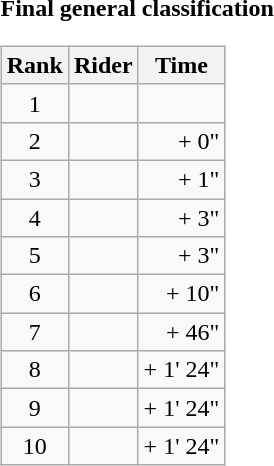<table>
<tr>
<td><strong>Final general classification</strong><br><table class="wikitable">
<tr>
<th scope="col">Rank</th>
<th scope="col">Rider</th>
<th scope="col">Time</th>
</tr>
<tr>
<td style="text-align:center;">1</td>
<td></td>
<td style="text-align:right;"></td>
</tr>
<tr>
<td style="text-align:center;">2</td>
<td></td>
<td style="text-align:right;">+ 0"</td>
</tr>
<tr>
<td style="text-align:center;">3</td>
<td></td>
<td style="text-align:right;">+ 1"</td>
</tr>
<tr>
<td style="text-align:center;">4</td>
<td></td>
<td style="text-align:right;">+ 3"</td>
</tr>
<tr>
<td style="text-align:center;">5</td>
<td></td>
<td style="text-align:right;">+ 3"</td>
</tr>
<tr>
<td style="text-align:center;">6</td>
<td></td>
<td style="text-align:right;">+ 10"</td>
</tr>
<tr>
<td style="text-align:center;">7</td>
<td></td>
<td style="text-align:right;">+ 46"</td>
</tr>
<tr>
<td style="text-align:center;">8</td>
<td></td>
<td style="text-align:right;">+ 1' 24"</td>
</tr>
<tr>
<td style="text-align:center;">9</td>
<td></td>
<td style="text-align:right;">+ 1' 24"</td>
</tr>
<tr>
<td style="text-align:center;">10</td>
<td></td>
<td style="text-align:right;">+ 1' 24"</td>
</tr>
</table>
</td>
</tr>
</table>
